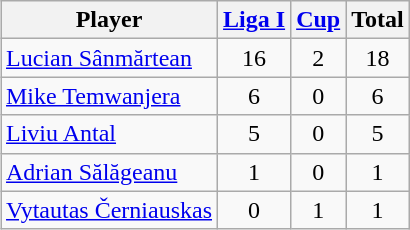<table class="wikitable" style="text-align:left;margin-left:1em;float:right">
<tr>
<th>Player</th>
<th><a href='#'>Liga I</a></th>
<th><a href='#'>Cup</a></th>
<th>Total</th>
</tr>
<tr>
<td> <a href='#'>Lucian Sânmărtean</a></td>
<td align=center>16</td>
<td align=center>2</td>
<td align=center>18</td>
</tr>
<tr>
<td> <a href='#'>Mike Temwanjera</a></td>
<td align=center>6</td>
<td align=center>0</td>
<td align=center>6</td>
</tr>
<tr>
<td> <a href='#'>Liviu Antal</a></td>
<td align=center>5</td>
<td align=center>0</td>
<td align=center>5</td>
</tr>
<tr>
<td> <a href='#'>Adrian Sălăgeanu</a></td>
<td align=center>1</td>
<td align=center>0</td>
<td align=center>1</td>
</tr>
<tr>
<td> <a href='#'>Vytautas Černiauskas</a></td>
<td align=center>0</td>
<td align=center>1</td>
<td align=center>1</td>
</tr>
</table>
